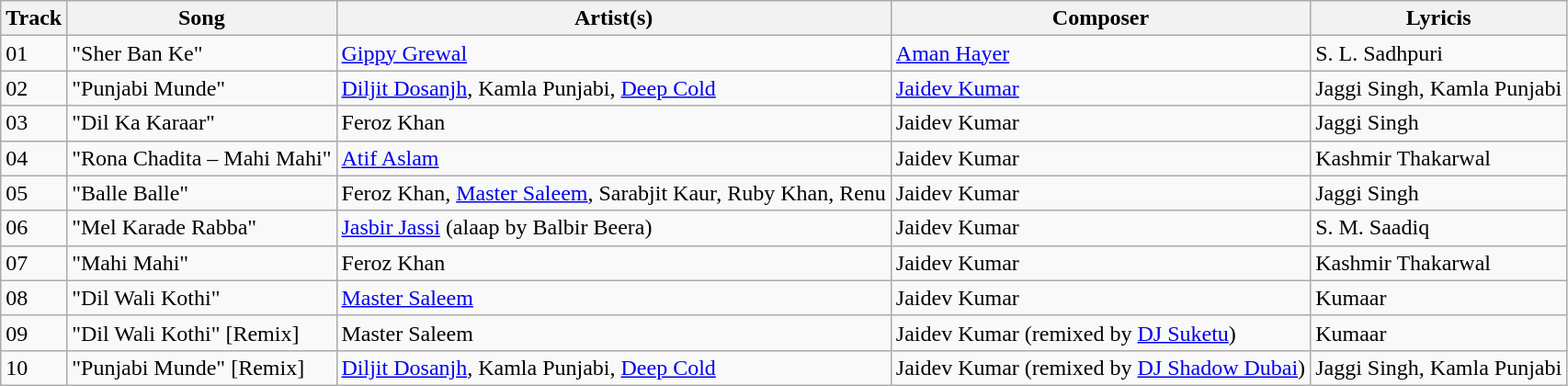<table class="wikitable sortable">
<tr>
<th>Track</th>
<th>Song</th>
<th>Artist(s)</th>
<th>Composer</th>
<th>Lyricis</th>
</tr>
<tr>
<td>01</td>
<td>"Sher Ban Ke"</td>
<td><a href='#'>Gippy Grewal</a></td>
<td><a href='#'>Aman Hayer</a></td>
<td>S. L. Sadhpuri</td>
</tr>
<tr>
<td>02</td>
<td>"Punjabi Munde"</td>
<td><a href='#'>Diljit Dosanjh</a>, Kamla Punjabi, <a href='#'>Deep Cold</a></td>
<td><a href='#'>Jaidev Kumar</a></td>
<td>Jaggi Singh, Kamla Punjabi</td>
</tr>
<tr>
<td>03</td>
<td>"Dil Ka Karaar"</td>
<td>Feroz Khan</td>
<td>Jaidev Kumar</td>
<td>Jaggi Singh</td>
</tr>
<tr>
<td>04</td>
<td>"Rona Chadita – Mahi Mahi"</td>
<td><a href='#'>Atif Aslam</a></td>
<td>Jaidev Kumar</td>
<td>Kashmir Thakarwal</td>
</tr>
<tr>
<td>05</td>
<td>"Balle Balle"</td>
<td>Feroz Khan, <a href='#'>Master Saleem</a>, Sarabjit Kaur, Ruby Khan, Renu</td>
<td>Jaidev Kumar</td>
<td>Jaggi Singh</td>
</tr>
<tr>
<td>06</td>
<td>"Mel Karade Rabba"</td>
<td><a href='#'>Jasbir Jassi</a> (alaap by Balbir Beera)</td>
<td>Jaidev Kumar</td>
<td>S. M. Saadiq</td>
</tr>
<tr>
<td>07</td>
<td>"Mahi Mahi"</td>
<td>Feroz Khan</td>
<td>Jaidev Kumar</td>
<td>Kashmir Thakarwal</td>
</tr>
<tr>
<td>08</td>
<td>"Dil Wali Kothi"</td>
<td><a href='#'>Master Saleem</a></td>
<td>Jaidev Kumar</td>
<td>Kumaar</td>
</tr>
<tr>
<td>09</td>
<td>"Dil Wali Kothi" [Remix]</td>
<td>Master Saleem</td>
<td>Jaidev Kumar (remixed by <a href='#'>DJ Suketu</a>)</td>
<td>Kumaar</td>
</tr>
<tr>
<td>10</td>
<td>"Punjabi Munde" [Remix]</td>
<td><a href='#'>Diljit Dosanjh</a>, Kamla Punjabi, <a href='#'>Deep Cold</a></td>
<td>Jaidev Kumar (remixed by <a href='#'>DJ Shadow Dubai</a>)</td>
<td>Jaggi Singh, Kamla Punjabi</td>
</tr>
</table>
